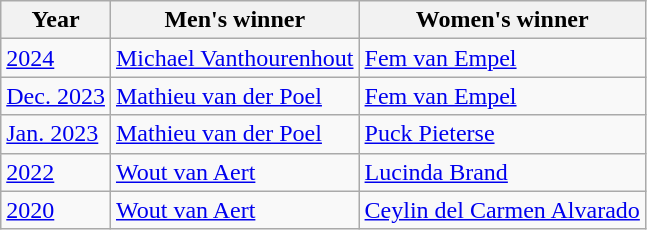<table class="wikitable">
<tr>
<th>Year</th>
<th>Men's winner</th>
<th>Women's winner</th>
</tr>
<tr>
<td><a href='#'>2024</a></td>
<td> <a href='#'>Michael Vanthourenhout</a></td>
<td> <a href='#'>Fem van Empel</a></td>
</tr>
<tr>
<td><a href='#'>Dec. 2023</a></td>
<td> <a href='#'>Mathieu van der Poel</a></td>
<td> <a href='#'>Fem van Empel</a></td>
</tr>
<tr>
<td><a href='#'>Jan. 2023</a></td>
<td> <a href='#'>Mathieu van der Poel</a></td>
<td> <a href='#'>Puck Pieterse</a></td>
</tr>
<tr>
<td><a href='#'>2022</a></td>
<td> <a href='#'>Wout van Aert</a></td>
<td> <a href='#'>Lucinda Brand</a></td>
</tr>
<tr>
<td><a href='#'>2020</a></td>
<td> <a href='#'>Wout van Aert</a></td>
<td> <a href='#'>Ceylin del Carmen Alvarado</a></td>
</tr>
</table>
